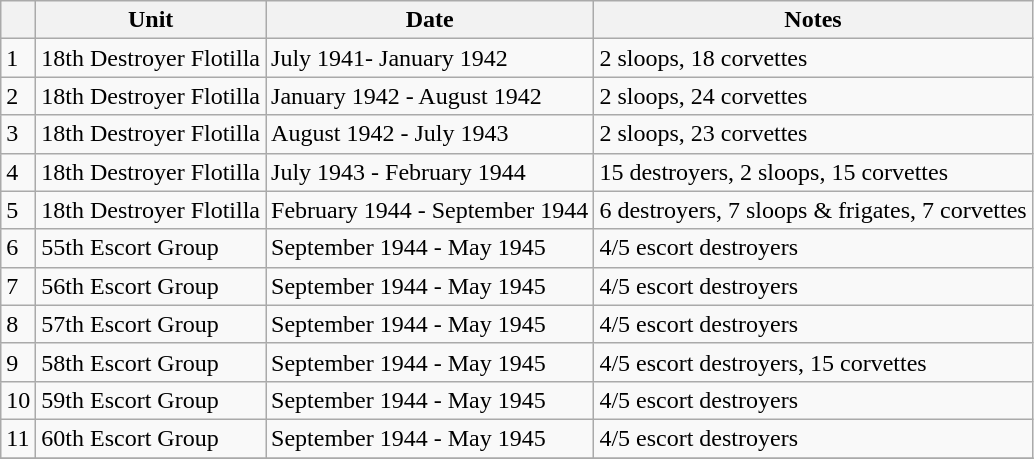<table class=wikitable>
<tr>
<th></th>
<th>Unit</th>
<th>Date</th>
<th>Notes</th>
</tr>
<tr>
<td>1</td>
<td>18th Destroyer Flotilla</td>
<td>July 1941- January 1942</td>
<td>2 sloops, 18 corvettes  </td>
</tr>
<tr>
<td>2</td>
<td>18th Destroyer Flotilla</td>
<td>January 1942 - August 1942</td>
<td>2 sloops, 24 corvettes </td>
</tr>
<tr>
<td>3</td>
<td>18th Destroyer Flotilla</td>
<td>August 1942 - July 1943</td>
<td>2 sloops, 23 corvettes </td>
</tr>
<tr>
<td>4</td>
<td>18th Destroyer Flotilla</td>
<td>July 1943 - February 1944</td>
<td>15 destroyers, 2 sloops, 15 corvettes </td>
</tr>
<tr>
<td>5</td>
<td>18th Destroyer Flotilla</td>
<td>February 1944 - September 1944</td>
<td>6 destroyers, 7 sloops & frigates, 7 corvettes </td>
</tr>
<tr>
<td>6</td>
<td>55th Escort Group</td>
<td>September 1944 - May 1945</td>
<td>4/5 escort destroyers  </td>
</tr>
<tr>
<td>7</td>
<td>56th Escort Group</td>
<td>September 1944 - May 1945</td>
<td>4/5 escort destroyers </td>
</tr>
<tr>
<td>8</td>
<td>57th Escort Group</td>
<td>September 1944 - May 1945</td>
<td>4/5 escort destroyers </td>
</tr>
<tr>
<td>9</td>
<td>58th Escort Group</td>
<td>September 1944 - May 1945</td>
<td>4/5 escort destroyers, 15 corvettes </td>
</tr>
<tr>
<td>10</td>
<td>59th Escort Group</td>
<td>September 1944 - May 1945</td>
<td>4/5 escort destroyers </td>
</tr>
<tr>
<td>11</td>
<td>60th Escort Group</td>
<td>September 1944 - May 1945</td>
<td>4/5 escort destroyers </td>
</tr>
<tr>
</tr>
</table>
